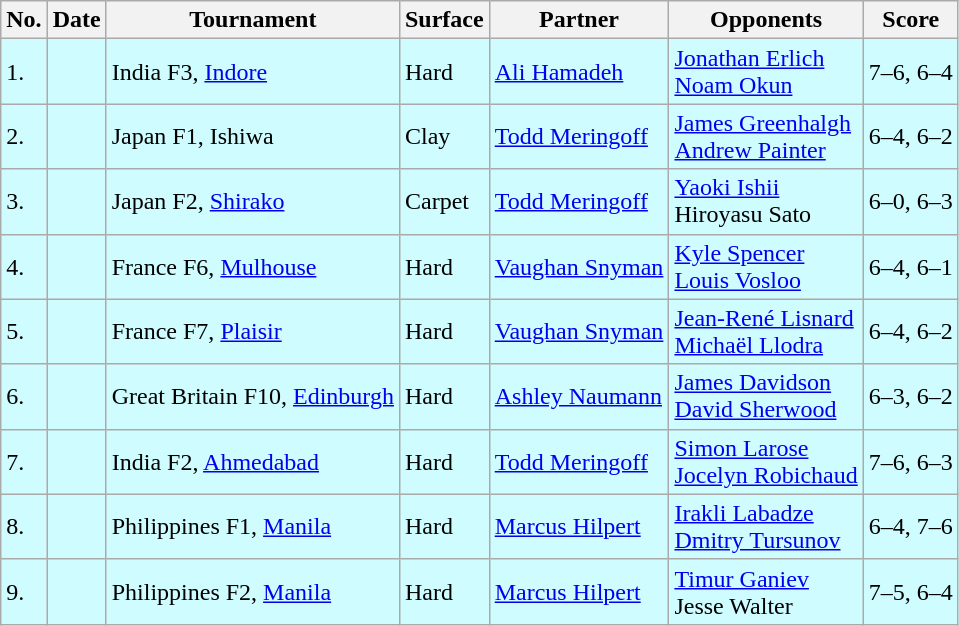<table class="sortable wikitable">
<tr>
<th>No.</th>
<th>Date</th>
<th>Tournament</th>
<th>Surface</th>
<th>Partner</th>
<th>Opponents</th>
<th class="unsortable">Score</th>
</tr>
<tr style="background:#cffcff;">
<td>1.</td>
<td></td>
<td>India F3, <a href='#'>Indore</a></td>
<td>Hard</td>
<td> <a href='#'>Ali Hamadeh</a></td>
<td> <a href='#'>Jonathan Erlich</a> <br>  <a href='#'>Noam Okun</a></td>
<td>7–6, 6–4</td>
</tr>
<tr style="background:#cffcff;">
<td>2.</td>
<td></td>
<td>Japan F1, Ishiwa</td>
<td>Clay</td>
<td> <a href='#'>Todd Meringoff</a></td>
<td> <a href='#'>James Greenhalgh</a> <br>  <a href='#'>Andrew Painter</a></td>
<td>6–4, 6–2</td>
</tr>
<tr style="background:#cffcff;">
<td>3.</td>
<td></td>
<td>Japan F2, <a href='#'>Shirako</a></td>
<td>Carpet</td>
<td> <a href='#'>Todd Meringoff</a></td>
<td> <a href='#'>Yaoki Ishii</a> <br>  Hiroyasu Sato</td>
<td>6–0, 6–3</td>
</tr>
<tr style="background:#cffcff;">
<td>4.</td>
<td></td>
<td>France F6, <a href='#'>Mulhouse</a></td>
<td>Hard</td>
<td> <a href='#'>Vaughan Snyman</a></td>
<td> <a href='#'>Kyle Spencer</a> <br>  <a href='#'>Louis Vosloo</a></td>
<td>6–4, 6–1</td>
</tr>
<tr style="background:#cffcff;">
<td>5.</td>
<td></td>
<td>France F7, <a href='#'>Plaisir</a></td>
<td>Hard</td>
<td> <a href='#'>Vaughan Snyman</a></td>
<td> <a href='#'>Jean-René Lisnard</a> <br>  <a href='#'>Michaël Llodra</a></td>
<td>6–4, 6–2</td>
</tr>
<tr style="background:#cffcff;">
<td>6.</td>
<td></td>
<td>Great Britain F10, <a href='#'>Edinburgh</a></td>
<td>Hard</td>
<td> <a href='#'>Ashley Naumann</a></td>
<td> <a href='#'>James Davidson</a> <br>  <a href='#'>David Sherwood</a></td>
<td>6–3, 6–2</td>
</tr>
<tr style="background:#cffcff;">
<td>7.</td>
<td></td>
<td>India F2, <a href='#'>Ahmedabad</a></td>
<td>Hard</td>
<td> <a href='#'>Todd Meringoff</a></td>
<td> <a href='#'>Simon Larose</a> <br>  <a href='#'>Jocelyn Robichaud</a></td>
<td>7–6, 6–3</td>
</tr>
<tr style="background:#cffcff;">
<td>8.</td>
<td></td>
<td>Philippines F1, <a href='#'>Manila</a></td>
<td>Hard</td>
<td> <a href='#'>Marcus Hilpert</a></td>
<td> <a href='#'>Irakli Labadze</a> <br>  <a href='#'>Dmitry Tursunov</a></td>
<td>6–4, 7–6</td>
</tr>
<tr style="background:#cffcff;">
<td>9.</td>
<td></td>
<td>Philippines F2, <a href='#'>Manila</a></td>
<td>Hard</td>
<td> <a href='#'>Marcus Hilpert</a></td>
<td> <a href='#'>Timur Ganiev</a> <br>  Jesse Walter</td>
<td>7–5, 6–4</td>
</tr>
</table>
